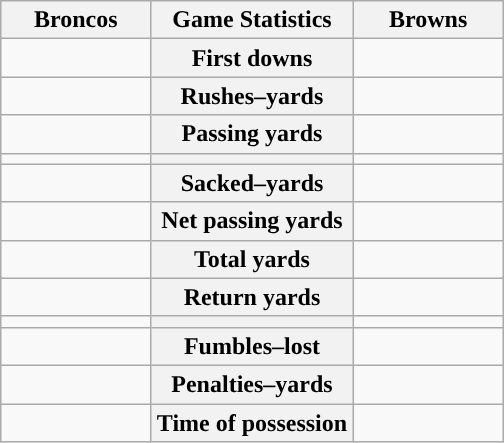<table class="wikitable" style="margin: 1em auto 1em auto">
<tr>
<th style="width:30%;">Broncos</th>
<th style="width:40%;">Game Statistics</th>
<th style="width:30%;">Browns</th>
</tr>
<tr>
<td style="text-align:right;"></td>
<th>First downs</th>
<td></td>
</tr>
<tr>
<td style="text-align:right;"></td>
<th>Rushes–yards</th>
<td></td>
</tr>
<tr>
<td style="text-align:right;"></td>
<th>Passing yards</th>
<td></td>
</tr>
<tr>
<td style="text-align:right;"></td>
<th></th>
<td></td>
</tr>
<tr>
<td style="text-align:right;"></td>
<th>Sacked–yards</th>
<td></td>
</tr>
<tr>
<td style="text-align:right;"></td>
<th>Net passing yards</th>
<td></td>
</tr>
<tr>
<td style="text-align:right;"></td>
<th>Total yards</th>
<td></td>
</tr>
<tr>
<td style="text-align:right;"></td>
<th>Return yards</th>
<td></td>
</tr>
<tr>
<td style="text-align:right;"></td>
<th></th>
<td></td>
</tr>
<tr>
<td style="text-align:right;"></td>
<th>Fumbles–lost</th>
<td></td>
</tr>
<tr>
<td style="text-align:right;"></td>
<th>Penalties–yards</th>
<td></td>
</tr>
<tr>
<td style="text-align:right;"></td>
<th>Time of possession</th>
<td></td>
</tr>
</table>
